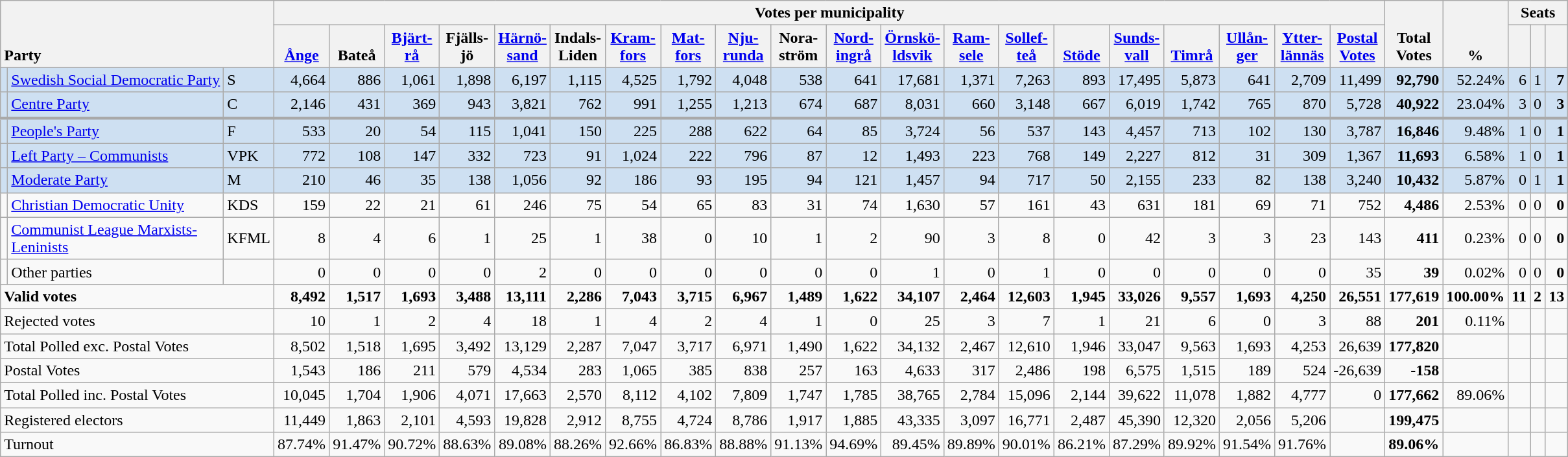<table class="wikitable" border="1" style="text-align:right;">
<tr>
<th style="text-align:left;" valign=bottom rowspan=2 colspan=3>Party</th>
<th colspan=20>Votes per municipality</th>
<th align=center valign=bottom rowspan=2 width="50">Total Votes</th>
<th align=center valign=bottom rowspan=2 width="50">%</th>
<th colspan=3>Seats</th>
</tr>
<tr>
<th align=center valign=bottom width="50"><a href='#'>Ånge</a></th>
<th align=center valign=bottom width="50">Bateå</th>
<th align=center valign=bottom width="50"><a href='#'>Bjärt- rå</a></th>
<th align=center valign=bottom width="50">Fjälls- jö</th>
<th align=center valign=bottom width="50"><a href='#'>Härnö- sand</a></th>
<th align=center valign=bottom width="50">Indals- Liden</th>
<th align=center valign=bottom width="50"><a href='#'>Kram- fors</a></th>
<th align=center valign=bottom width="50"><a href='#'>Mat- fors</a></th>
<th align=center valign=bottom width="50"><a href='#'>Nju- runda</a></th>
<th align=center valign=bottom width="50">Nora- ström</th>
<th align=center valign=bottom width="50"><a href='#'>Nord- ingrå</a></th>
<th align=center valign=bottom width="50"><a href='#'>Örnskö- ldsvik</a></th>
<th align=center valign=bottom width="50"><a href='#'>Ram- sele</a></th>
<th align=center valign=bottom width="50"><a href='#'>Sollef- teå</a></th>
<th align=center valign=bottom width="50"><a href='#'>Stöde</a></th>
<th align=center valign=bottom width="50"><a href='#'>Sunds- vall</a></th>
<th align=center valign=bottom width="50"><a href='#'>Timrå</a></th>
<th align=center valign=bottom width="50"><a href='#'>Ullån- ger</a></th>
<th align=center valign=bottom width="50"><a href='#'>Ytter- lännäs</a></th>
<th align=center valign=bottom width="50"><a href='#'>Postal Votes</a></th>
<th align=center valign=bottom width="20"><small></small></th>
<th align=center valign=bottom width="20"><small><a href='#'></a></small></th>
<th align=center valign=bottom width="20"><small></small></th>
</tr>
<tr style="background:#CEE0F2;">
<td></td>
<td align=left style="white-space: nowrap;"><a href='#'>Swedish Social Democratic Party</a></td>
<td align=left>S</td>
<td>4,664</td>
<td>886</td>
<td>1,061</td>
<td>1,898</td>
<td>6,197</td>
<td>1,115</td>
<td>4,525</td>
<td>1,792</td>
<td>4,048</td>
<td>538</td>
<td>641</td>
<td>17,681</td>
<td>1,371</td>
<td>7,263</td>
<td>893</td>
<td>17,495</td>
<td>5,873</td>
<td>641</td>
<td>2,709</td>
<td>11,499</td>
<td><strong>92,790</strong></td>
<td>52.24%</td>
<td>6</td>
<td>1</td>
<td><strong>7</strong></td>
</tr>
<tr style="background:#CEE0F2;">
<td></td>
<td align=left><a href='#'>Centre Party</a></td>
<td align=left>C</td>
<td>2,146</td>
<td>431</td>
<td>369</td>
<td>943</td>
<td>3,821</td>
<td>762</td>
<td>991</td>
<td>1,255</td>
<td>1,213</td>
<td>674</td>
<td>687</td>
<td>8,031</td>
<td>660</td>
<td>3,148</td>
<td>667</td>
<td>6,019</td>
<td>1,742</td>
<td>765</td>
<td>870</td>
<td>5,728</td>
<td><strong>40,922</strong></td>
<td>23.04%</td>
<td>3</td>
<td>0</td>
<td><strong>3</strong></td>
</tr>
<tr style="background:#CEE0F2; border-top:3px solid darkgray;">
<td></td>
<td align=left><a href='#'>People's Party</a></td>
<td align=left>F</td>
<td>533</td>
<td>20</td>
<td>54</td>
<td>115</td>
<td>1,041</td>
<td>150</td>
<td>225</td>
<td>288</td>
<td>622</td>
<td>64</td>
<td>85</td>
<td>3,724</td>
<td>56</td>
<td>537</td>
<td>143</td>
<td>4,457</td>
<td>713</td>
<td>102</td>
<td>130</td>
<td>3,787</td>
<td><strong>16,846</strong></td>
<td>9.48%</td>
<td>1</td>
<td>0</td>
<td><strong>1</strong></td>
</tr>
<tr style="background:#CEE0F2;">
<td></td>
<td align=left><a href='#'>Left Party – Communists</a></td>
<td align=left>VPK</td>
<td>772</td>
<td>108</td>
<td>147</td>
<td>332</td>
<td>723</td>
<td>91</td>
<td>1,024</td>
<td>222</td>
<td>796</td>
<td>87</td>
<td>12</td>
<td>1,493</td>
<td>223</td>
<td>768</td>
<td>149</td>
<td>2,227</td>
<td>812</td>
<td>31</td>
<td>309</td>
<td>1,367</td>
<td><strong>11,693</strong></td>
<td>6.58%</td>
<td>1</td>
<td>0</td>
<td><strong>1</strong></td>
</tr>
<tr style="background:#CEE0F2;">
<td></td>
<td align=left><a href='#'>Moderate Party</a></td>
<td align=left>M</td>
<td>210</td>
<td>46</td>
<td>35</td>
<td>138</td>
<td>1,056</td>
<td>92</td>
<td>186</td>
<td>93</td>
<td>195</td>
<td>94</td>
<td>121</td>
<td>1,457</td>
<td>94</td>
<td>717</td>
<td>50</td>
<td>2,155</td>
<td>233</td>
<td>82</td>
<td>138</td>
<td>3,240</td>
<td><strong>10,432</strong></td>
<td>5.87%</td>
<td>0</td>
<td>1</td>
<td><strong>1</strong></td>
</tr>
<tr>
<td></td>
<td align=left><a href='#'>Christian Democratic Unity</a></td>
<td align=left>KDS</td>
<td>159</td>
<td>22</td>
<td>21</td>
<td>61</td>
<td>246</td>
<td>75</td>
<td>54</td>
<td>65</td>
<td>83</td>
<td>31</td>
<td>74</td>
<td>1,630</td>
<td>57</td>
<td>161</td>
<td>43</td>
<td>631</td>
<td>181</td>
<td>69</td>
<td>71</td>
<td>752</td>
<td><strong>4,486</strong></td>
<td>2.53%</td>
<td>0</td>
<td>0</td>
<td><strong>0</strong></td>
</tr>
<tr>
<td></td>
<td align=left><a href='#'>Communist League Marxists-Leninists</a></td>
<td align=left>KFML</td>
<td>8</td>
<td>4</td>
<td>6</td>
<td>1</td>
<td>25</td>
<td>1</td>
<td>38</td>
<td>0</td>
<td>10</td>
<td>1</td>
<td>2</td>
<td>90</td>
<td>3</td>
<td>8</td>
<td>0</td>
<td>42</td>
<td>3</td>
<td>3</td>
<td>23</td>
<td>143</td>
<td><strong>411</strong></td>
<td>0.23%</td>
<td>0</td>
<td>0</td>
<td><strong>0</strong></td>
</tr>
<tr>
<td></td>
<td align=left>Other parties</td>
<td></td>
<td>0</td>
<td>0</td>
<td>0</td>
<td>0</td>
<td>2</td>
<td>0</td>
<td>0</td>
<td>0</td>
<td>0</td>
<td>0</td>
<td>0</td>
<td>1</td>
<td>0</td>
<td>1</td>
<td>0</td>
<td>0</td>
<td>0</td>
<td>0</td>
<td>0</td>
<td>35</td>
<td><strong>39</strong></td>
<td>0.02%</td>
<td>0</td>
<td>0</td>
<td><strong>0</strong></td>
</tr>
<tr style="font-weight:bold">
<td align=left colspan=3>Valid votes</td>
<td>8,492</td>
<td>1,517</td>
<td>1,693</td>
<td>3,488</td>
<td>13,111</td>
<td>2,286</td>
<td>7,043</td>
<td>3,715</td>
<td>6,967</td>
<td>1,489</td>
<td>1,622</td>
<td>34,107</td>
<td>2,464</td>
<td>12,603</td>
<td>1,945</td>
<td>33,026</td>
<td>9,557</td>
<td>1,693</td>
<td>4,250</td>
<td>26,551</td>
<td>177,619</td>
<td>100.00%</td>
<td>11</td>
<td>2</td>
<td>13</td>
</tr>
<tr>
<td align=left colspan=3>Rejected votes</td>
<td>10</td>
<td>1</td>
<td>2</td>
<td>4</td>
<td>18</td>
<td>1</td>
<td>4</td>
<td>2</td>
<td>4</td>
<td>1</td>
<td>0</td>
<td>25</td>
<td>3</td>
<td>7</td>
<td>1</td>
<td>21</td>
<td>6</td>
<td>0</td>
<td>3</td>
<td>88</td>
<td><strong>201</strong></td>
<td>0.11%</td>
<td></td>
<td></td>
<td></td>
</tr>
<tr>
<td align=left colspan=3>Total Polled exc. Postal Votes</td>
<td>8,502</td>
<td>1,518</td>
<td>1,695</td>
<td>3,492</td>
<td>13,129</td>
<td>2,287</td>
<td>7,047</td>
<td>3,717</td>
<td>6,971</td>
<td>1,490</td>
<td>1,622</td>
<td>34,132</td>
<td>2,467</td>
<td>12,610</td>
<td>1,946</td>
<td>33,047</td>
<td>9,563</td>
<td>1,693</td>
<td>4,253</td>
<td>26,639</td>
<td><strong>177,820</strong></td>
<td></td>
<td></td>
<td></td>
<td></td>
</tr>
<tr>
<td align=left colspan=3>Postal Votes</td>
<td>1,543</td>
<td>186</td>
<td>211</td>
<td>579</td>
<td>4,534</td>
<td>283</td>
<td>1,065</td>
<td>385</td>
<td>838</td>
<td>257</td>
<td>163</td>
<td>4,633</td>
<td>317</td>
<td>2,486</td>
<td>198</td>
<td>6,575</td>
<td>1,515</td>
<td>189</td>
<td>524</td>
<td>-26,639</td>
<td><strong>-158</strong></td>
<td></td>
<td></td>
<td></td>
<td></td>
</tr>
<tr>
<td align=left colspan=3>Total Polled inc. Postal Votes</td>
<td>10,045</td>
<td>1,704</td>
<td>1,906</td>
<td>4,071</td>
<td>17,663</td>
<td>2,570</td>
<td>8,112</td>
<td>4,102</td>
<td>7,809</td>
<td>1,747</td>
<td>1,785</td>
<td>38,765</td>
<td>2,784</td>
<td>15,096</td>
<td>2,144</td>
<td>39,622</td>
<td>11,078</td>
<td>1,882</td>
<td>4,777</td>
<td>0</td>
<td><strong>177,662</strong></td>
<td>89.06%</td>
<td></td>
<td></td>
<td></td>
</tr>
<tr>
<td align=left colspan=3>Registered electors</td>
<td>11,449</td>
<td>1,863</td>
<td>2,101</td>
<td>4,593</td>
<td>19,828</td>
<td>2,912</td>
<td>8,755</td>
<td>4,724</td>
<td>8,786</td>
<td>1,917</td>
<td>1,885</td>
<td>43,335</td>
<td>3,097</td>
<td>16,771</td>
<td>2,487</td>
<td>45,390</td>
<td>12,320</td>
<td>2,056</td>
<td>5,206</td>
<td></td>
<td><strong>199,475</strong></td>
<td></td>
<td></td>
<td></td>
<td></td>
</tr>
<tr>
<td align=left colspan=3>Turnout</td>
<td>87.74%</td>
<td>91.47%</td>
<td>90.72%</td>
<td>88.63%</td>
<td>89.08%</td>
<td>88.26%</td>
<td>92.66%</td>
<td>86.83%</td>
<td>88.88%</td>
<td>91.13%</td>
<td>94.69%</td>
<td>89.45%</td>
<td>89.89%</td>
<td>90.01%</td>
<td>86.21%</td>
<td>87.29%</td>
<td>89.92%</td>
<td>91.54%</td>
<td>91.76%</td>
<td></td>
<td><strong>89.06%</strong></td>
<td></td>
<td></td>
<td></td>
<td></td>
</tr>
</table>
